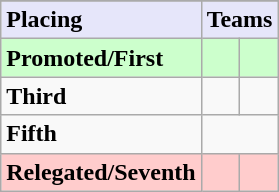<table class=wikitable>
<tr>
</tr>
<tr style="background: #E6E6FA;">
<td><strong>Placing</strong></td>
<td colspan="2" style="text-align:center"><strong>Teams</strong></td>
</tr>
<tr style="background: #ccffcc;">
<td><strong>Promoted/First</strong></td>
<td><strong></strong></td>
<td><strong></strong></td>
</tr>
<tr>
<td><strong>Third</strong></td>
<td></td>
<td></td>
</tr>
<tr>
<td><strong>Fifth</strong></td>
<td colspan=2></td>
</tr>
<tr style="background: #ffcccc;">
<td><strong>Relegated/Seventh</strong></td>
<td><em></em></td>
<td><em></em></td>
</tr>
</table>
